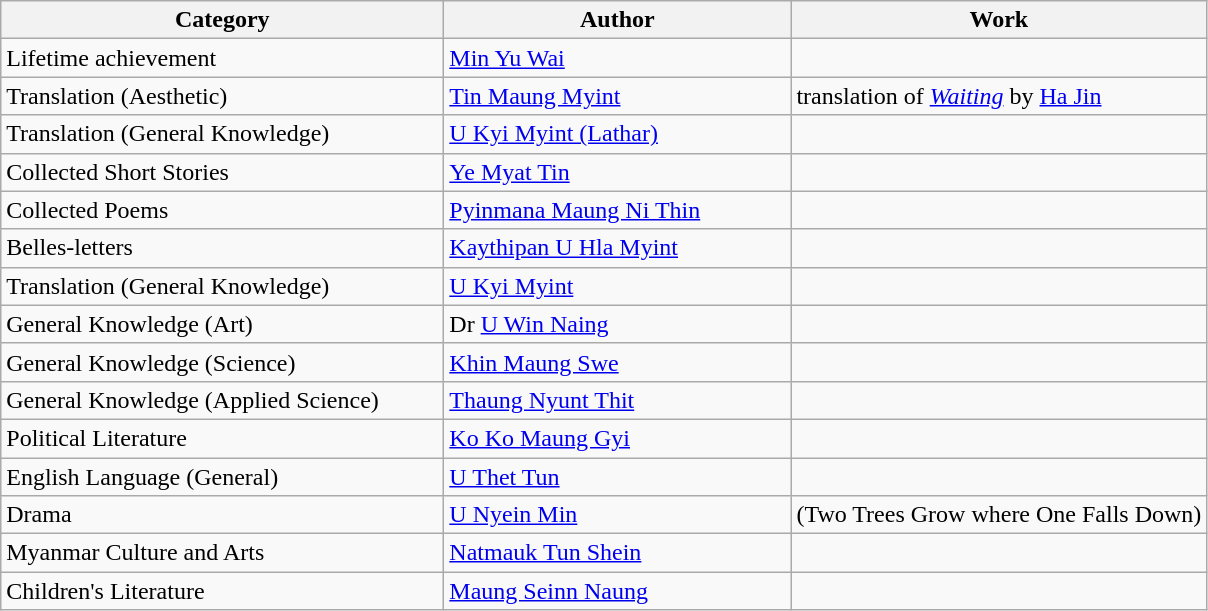<table class=wikitable>
<tr>
<th style="width:18em;">Category</th>
<th style="width:14em;">Author</th>
<th>Work</th>
</tr>
<tr>
<td>Lifetime achievement</td>
<td><a href='#'>Min Yu Wai</a></td>
<td></td>
</tr>
<tr>
<td>Translation (Aesthetic)</td>
<td><a href='#'>Tin Maung Myint</a></td>
<td><em></em> translation of <em><a href='#'>Waiting</a></em> by <a href='#'>Ha Jin</a></td>
</tr>
<tr>
<td>Translation (General Knowledge)</td>
<td><a href='#'>U Kyi Myint (Lathar)</a></td>
<td></td>
</tr>
<tr>
<td>Collected Short Stories</td>
<td><a href='#'>Ye Myat Tin</a></td>
<td></td>
</tr>
<tr>
<td>Collected Poems</td>
<td><a href='#'>Pyinmana Maung Ni Thin</a></td>
<td></td>
</tr>
<tr>
<td>Belles-letters</td>
<td><a href='#'>Kaythipan U Hla Myint</a></td>
<td></td>
</tr>
<tr>
<td>Translation (General Knowledge)</td>
<td><a href='#'>U Kyi Myint</a></td>
<td></td>
</tr>
<tr>
<td>General Knowledge (Art)</td>
<td>Dr <a href='#'>U Win Naing</a></td>
<td></td>
</tr>
<tr>
<td>General Knowledge (Science)</td>
<td><a href='#'>Khin Maung Swe</a></td>
<td></td>
</tr>
<tr>
<td>General Knowledge (Applied Science)</td>
<td><a href='#'>Thaung Nyunt Thit</a></td>
<td></td>
</tr>
<tr>
<td>Political Literature</td>
<td><a href='#'>Ko Ko Maung Gyi</a></td>
<td></td>
</tr>
<tr>
<td>English Language (General)</td>
<td><a href='#'>U Thet Tun</a></td>
<td></td>
</tr>
<tr>
<td>Drama</td>
<td><a href='#'>U Nyein Min</a></td>
<td> (Two Trees Grow where One Falls Down)</td>
</tr>
<tr>
<td>Myanmar Culture and Arts</td>
<td><a href='#'>Natmauk Tun Shein</a></td>
<td></td>
</tr>
<tr>
<td>Children's Literature</td>
<td><a href='#'>Maung Seinn Naung</a></td>
<td></td>
</tr>
</table>
